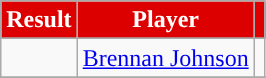<table class="wikitable" style="text-align:left">
<tr>
<th style="background:#DD0000; color:#FFFFFF;">Result</th>
<th style="background:#DD0000;color:#FFFFFF;">Player</th>
<th style="background:#DD0000; color:#FFFFFF;"></th>
</tr>
<tr>
</tr>
<tr>
<td></td>
<td> <a href='#'>Brennan Johnson</a></td>
<td></td>
</tr>
<tr>
</tr>
</table>
